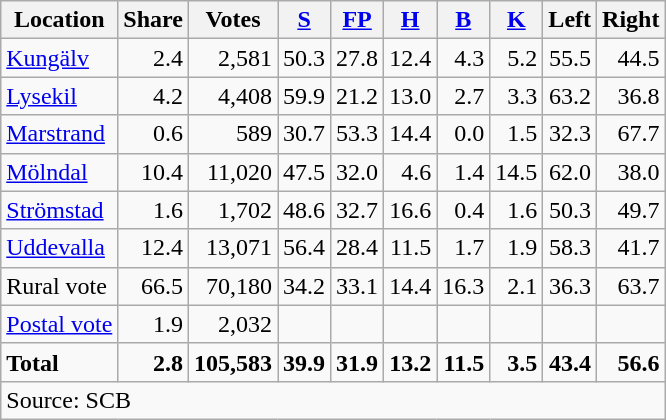<table class="wikitable sortable" style=text-align:right>
<tr>
<th>Location</th>
<th>Share</th>
<th>Votes</th>
<th><a href='#'>S</a></th>
<th><a href='#'>FP</a></th>
<th><a href='#'>H</a></th>
<th><a href='#'>B</a></th>
<th><a href='#'>K</a></th>
<th>Left</th>
<th>Right</th>
</tr>
<tr>
<td align=left><a href='#'>Kungälv</a></td>
<td>2.4</td>
<td>2,581</td>
<td>50.3</td>
<td>27.8</td>
<td>12.4</td>
<td>4.3</td>
<td>5.2</td>
<td>55.5</td>
<td>44.5</td>
</tr>
<tr>
<td align=left><a href='#'>Lysekil</a></td>
<td>4.2</td>
<td>4,408</td>
<td>59.9</td>
<td>21.2</td>
<td>13.0</td>
<td>2.7</td>
<td>3.3</td>
<td>63.2</td>
<td>36.8</td>
</tr>
<tr>
<td align=left><a href='#'>Marstrand</a></td>
<td>0.6</td>
<td>589</td>
<td>30.7</td>
<td>53.3</td>
<td>14.4</td>
<td>0.0</td>
<td>1.5</td>
<td>32.3</td>
<td>67.7</td>
</tr>
<tr>
<td align=left><a href='#'>Mölndal</a></td>
<td>10.4</td>
<td>11,020</td>
<td>47.5</td>
<td>32.0</td>
<td>4.6</td>
<td>1.4</td>
<td>14.5</td>
<td>62.0</td>
<td>38.0</td>
</tr>
<tr>
<td align=left><a href='#'>Strömstad</a></td>
<td>1.6</td>
<td>1,702</td>
<td>48.6</td>
<td>32.7</td>
<td>16.6</td>
<td>0.4</td>
<td>1.6</td>
<td>50.3</td>
<td>49.7</td>
</tr>
<tr>
<td align=left><a href='#'>Uddevalla</a></td>
<td>12.4</td>
<td>13,071</td>
<td>56.4</td>
<td>28.4</td>
<td>11.5</td>
<td>1.7</td>
<td>1.9</td>
<td>58.3</td>
<td>41.7</td>
</tr>
<tr>
<td align=left>Rural vote</td>
<td>66.5</td>
<td>70,180</td>
<td>34.2</td>
<td>33.1</td>
<td>14.4</td>
<td>16.3</td>
<td>2.1</td>
<td>36.3</td>
<td>63.7</td>
</tr>
<tr>
<td align=left><a href='#'>Postal vote</a></td>
<td>1.9</td>
<td>2,032</td>
<td></td>
<td></td>
<td></td>
<td></td>
<td></td>
<td></td>
<td></td>
</tr>
<tr>
<td align=left><strong>Total</strong></td>
<td><strong>2.8</strong></td>
<td><strong>105,583</strong></td>
<td><strong>39.9</strong></td>
<td><strong>31.9</strong></td>
<td><strong>13.2</strong></td>
<td><strong>11.5</strong></td>
<td><strong>3.5</strong></td>
<td><strong>43.4</strong></td>
<td><strong>56.6</strong></td>
</tr>
<tr>
<td align=left colspan=10>Source: SCB </td>
</tr>
</table>
